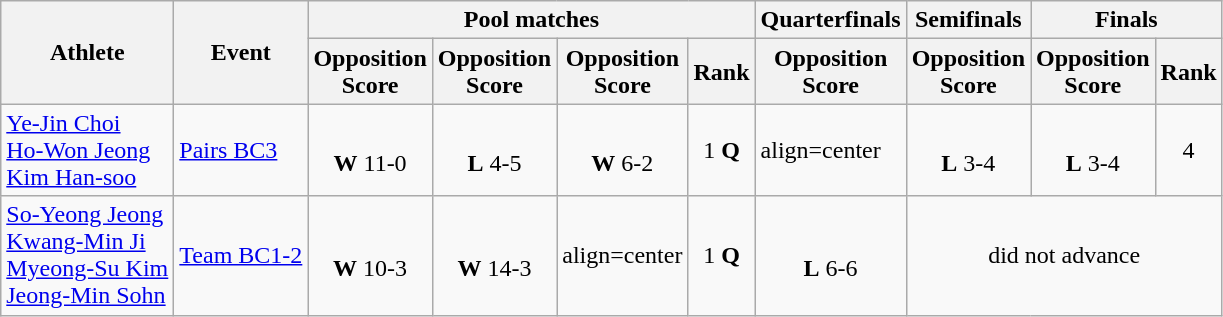<table class=wikitable>
<tr>
<th rowspan="2">Athlete</th>
<th rowspan="2">Event</th>
<th colspan="4">Pool matches</th>
<th>Quarterfinals</th>
<th>Semifinals</th>
<th colspan="2">Finals</th>
</tr>
<tr>
<th>Opposition<br>Score</th>
<th>Opposition<br>Score</th>
<th>Opposition<br>Score</th>
<th>Rank</th>
<th>Opposition<br>Score</th>
<th>Opposition<br>Score</th>
<th>Opposition<br>Score</th>
<th>Rank</th>
</tr>
<tr>
<td align=left><a href='#'>Ye-Jin Choi</a><br> <a href='#'>Ho-Won Jeong</a><br> <a href='#'>Kim Han-soo</a></td>
<td align=left><a href='#'>Pairs BC3</a></td>
<td align=center><br><strong>W</strong> 11-0</td>
<td align=center><br><strong>L</strong> 4-5</td>
<td align=center><br><strong>W</strong> 6-2</td>
<td align=center>1 <strong>Q</strong></td>
<td>align=center </td>
<td align=center><br><strong>L</strong> 3-4</td>
<td align=center><br><strong>L</strong> 3-4</td>
<td align=center>4</td>
</tr>
<tr>
<td align=left><a href='#'>So-Yeong Jeong</a><br> <a href='#'>Kwang-Min Ji</a><br> <a href='#'>Myeong-Su Kim</a><br> <a href='#'>Jeong-Min Sohn</a></td>
<td align=left><a href='#'>Team BC1-2</a></td>
<td align=center><br><strong>W</strong> 10-3</td>
<td align=center><br><strong>W</strong> 14-3</td>
<td>align=center </td>
<td align=center>1 <strong>Q</strong></td>
<td align=center><br><strong>L</strong> 6-6</td>
<td align=center colspan="3">did not advance</td>
</tr>
</table>
